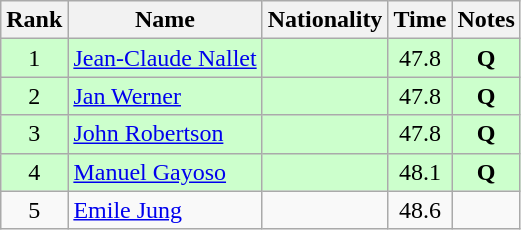<table class="wikitable sortable" style="text-align:center">
<tr>
<th>Rank</th>
<th>Name</th>
<th>Nationality</th>
<th>Time</th>
<th>Notes</th>
</tr>
<tr bgcolor=ccffcc>
<td>1</td>
<td align=left><a href='#'>Jean-Claude Nallet</a></td>
<td align=left></td>
<td>47.8</td>
<td><strong>Q</strong></td>
</tr>
<tr bgcolor=ccffcc>
<td>2</td>
<td align=left><a href='#'>Jan Werner</a></td>
<td align=left></td>
<td>47.8</td>
<td><strong>Q</strong></td>
</tr>
<tr bgcolor=ccffcc>
<td>3</td>
<td align=left><a href='#'>John Robertson</a></td>
<td align=left></td>
<td>47.8</td>
<td><strong>Q</strong></td>
</tr>
<tr bgcolor=ccffcc>
<td>4</td>
<td align=left><a href='#'>Manuel Gayoso</a></td>
<td align=left></td>
<td>48.1</td>
<td><strong>Q</strong></td>
</tr>
<tr>
<td>5</td>
<td align=left><a href='#'>Emile Jung</a></td>
<td align=left></td>
<td>48.6</td>
<td></td>
</tr>
</table>
